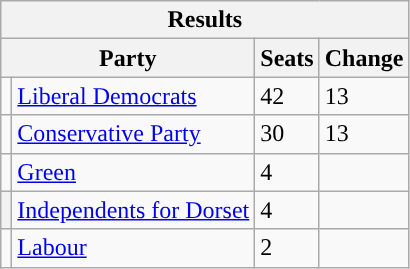<table class="wikitable">
<tr>
<th colspan="4">Results</th>
</tr>
<tr>
<th colspan="2">Party</th>
<th>Seats</th>
<th>Change</th>
</tr>
<tr>
<td style="color:inherit;background:"></td>
<td><a href='#'>Liberal Democrats</a></td>
<td>42</td>
<td>13</td>
</tr>
<tr>
<td style="color:inherit;background:"></td>
<td scope="row" style="text-align: left;"><a href='#'>Conservative Party</a></td>
<td>30</td>
<td>13</td>
</tr>
<tr>
<td style="color:inherit;background:"></td>
<td scope="row" style="text-align: left;"><a href='#'>Green</a></td>
<td>4</td>
<td></td>
</tr>
<tr>
<th></th>
<td><a href='#'>Independents for Dorset</a></td>
<td>4</td>
<td></td>
</tr>
<tr>
<td style="color:inherit;background:"></td>
<td scope="row" style="text-align: left;"><a href='#'>Labour</a></td>
<td>2</td>
<td></td>
</tr>
</table>
